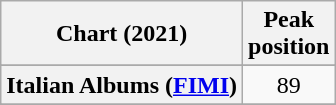<table class="wikitable sortable plainrowheaders" style="text-align:center">
<tr>
<th scope="col">Chart (2021)</th>
<th scope="col">Peak<br>position</th>
</tr>
<tr>
</tr>
<tr>
</tr>
<tr>
</tr>
<tr>
</tr>
<tr>
</tr>
<tr>
</tr>
<tr>
<th scope="row">Italian Albums (<a href='#'>FIMI</a>)</th>
<td>89</td>
</tr>
<tr>
</tr>
<tr>
</tr>
<tr>
</tr>
<tr>
</tr>
<tr>
</tr>
</table>
